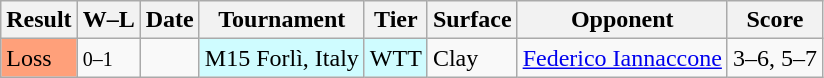<table class="sortable wikitable">
<tr>
<th>Result</th>
<th class="unsortable">W–L</th>
<th>Date</th>
<th>Tournament</th>
<th>Tier</th>
<th>Surface</th>
<th>Opponent</th>
<th class="unsortable">Score</th>
</tr>
<tr>
<td bgcolor=ffa07a>Loss</td>
<td><small>0–1</small></td>
<td></td>
<td style="background:#cffcff;">M15 Forlì, Italy</td>
<td style="background:#cffcff;">WTT</td>
<td>Clay</td>
<td> <a href='#'>Federico Iannaccone</a></td>
<td>3–6, 5–7</td>
</tr>
</table>
